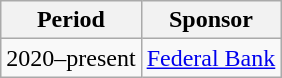<table class="wikitable" style="text-align:center;margin-left:1em;float:center">
<tr>
<th>Period</th>
<th>Sponsor</th>
</tr>
<tr>
<td>2020–present</td>
<td><a href='#'>Federal Bank</a></td>
</tr>
</table>
